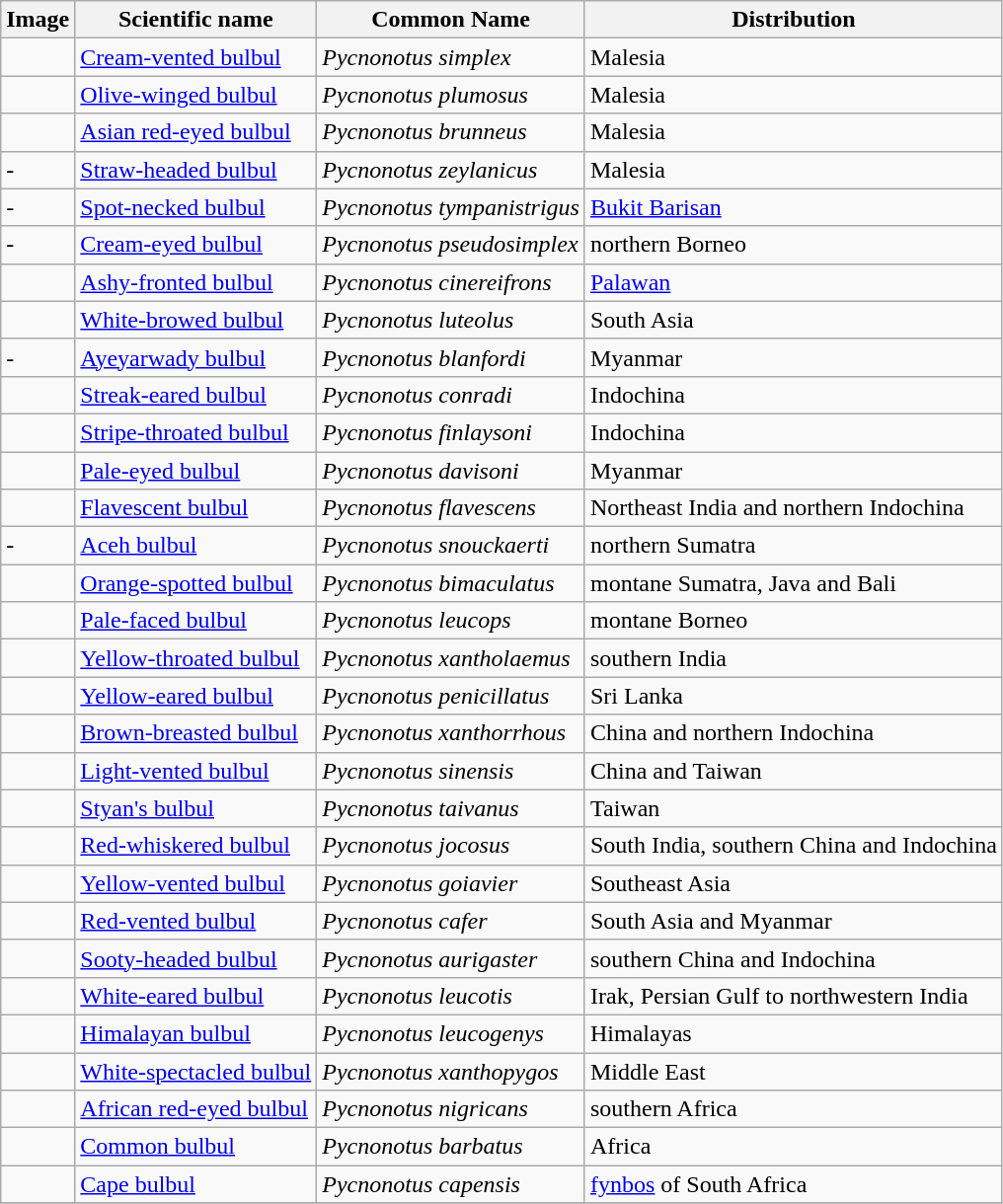<table class="wikitable">
<tr>
<th>Image</th>
<th>Scientific name</th>
<th>Common Name</th>
<th>Distribution</th>
</tr>
<tr>
<td></td>
<td><a href='#'>Cream-vented bulbul</a></td>
<td><em>Pycnonotus simplex</em></td>
<td>Malesia</td>
</tr>
<tr>
<td></td>
<td><a href='#'>Olive-winged bulbul</a></td>
<td><em>Pycnonotus plumosus</em></td>
<td>Malesia</td>
</tr>
<tr>
<td></td>
<td><a href='#'>Asian red-eyed bulbul</a></td>
<td><em>Pycnonotus brunneus</em></td>
<td>Malesia</td>
</tr>
<tr>
<td>-</td>
<td><a href='#'>Straw-headed bulbul</a></td>
<td><em>Pycnonotus zeylanicus</em></td>
<td>Malesia</td>
</tr>
<tr>
<td>-</td>
<td><a href='#'>Spot-necked bulbul</a></td>
<td><em>Pycnonotus tympanistrigus</em></td>
<td><a href='#'>Bukit Barisan</a></td>
</tr>
<tr>
<td>-</td>
<td><a href='#'>Cream-eyed bulbul</a></td>
<td><em>Pycnonotus pseudosimplex</em></td>
<td>northern Borneo</td>
</tr>
<tr>
<td></td>
<td><a href='#'>Ashy-fronted bulbul</a></td>
<td><em>Pycnonotus cinereifrons</em></td>
<td><a href='#'>Palawan</a></td>
</tr>
<tr>
<td></td>
<td><a href='#'>White-browed bulbul</a></td>
<td><em>Pycnonotus luteolus</em></td>
<td>South Asia</td>
</tr>
<tr>
<td>-</td>
<td><a href='#'>Ayeyarwady bulbul</a></td>
<td><em>Pycnonotus blanfordi</em></td>
<td>Myanmar</td>
</tr>
<tr>
<td></td>
<td><a href='#'>Streak-eared bulbul</a></td>
<td><em>Pycnonotus conradi</em></td>
<td>Indochina</td>
</tr>
<tr>
<td></td>
<td><a href='#'>Stripe-throated bulbul</a></td>
<td><em>Pycnonotus finlaysoni</em></td>
<td>Indochina</td>
</tr>
<tr>
<td></td>
<td><a href='#'>Pale-eyed bulbul</a></td>
<td><em>Pycnonotus davisoni</em></td>
<td>Myanmar</td>
</tr>
<tr>
<td></td>
<td><a href='#'>Flavescent bulbul</a></td>
<td><em>Pycnonotus flavescens</em></td>
<td>Northeast India and northern Indochina</td>
</tr>
<tr>
<td>-</td>
<td><a href='#'>Aceh bulbul</a></td>
<td><em>Pycnonotus snouckaerti</em></td>
<td>northern Sumatra</td>
</tr>
<tr>
<td></td>
<td><a href='#'>Orange-spotted bulbul</a></td>
<td><em>Pycnonotus bimaculatus</em></td>
<td>montane Sumatra, Java and Bali</td>
</tr>
<tr>
<td></td>
<td><a href='#'>Pale-faced bulbul</a></td>
<td><em>Pycnonotus leucops</em></td>
<td>montane Borneo</td>
</tr>
<tr>
<td></td>
<td><a href='#'>Yellow-throated bulbul</a></td>
<td><em>Pycnonotus xantholaemus</em></td>
<td>southern India</td>
</tr>
<tr>
<td></td>
<td><a href='#'>Yellow-eared bulbul</a></td>
<td><em>Pycnonotus penicillatus</em></td>
<td>Sri Lanka</td>
</tr>
<tr>
<td></td>
<td><a href='#'>Brown-breasted bulbul</a></td>
<td><em>Pycnonotus xanthorrhous</em></td>
<td>China and northern Indochina</td>
</tr>
<tr>
<td></td>
<td><a href='#'>Light-vented bulbul</a></td>
<td><em>Pycnonotus sinensis</em></td>
<td>China and Taiwan</td>
</tr>
<tr>
<td></td>
<td><a href='#'>Styan's bulbul</a></td>
<td><em>Pycnonotus taivanus</em></td>
<td>Taiwan</td>
</tr>
<tr>
<td></td>
<td><a href='#'>Red-whiskered bulbul</a></td>
<td><em>Pycnonotus jocosus</em></td>
<td>South India, southern China and Indochina</td>
</tr>
<tr>
<td></td>
<td><a href='#'>Yellow-vented bulbul</a></td>
<td><em>Pycnonotus goiavier</em></td>
<td>Southeast Asia</td>
</tr>
<tr>
<td></td>
<td><a href='#'>Red-vented bulbul</a></td>
<td><em>Pycnonotus cafer</em></td>
<td>South Asia and Myanmar</td>
</tr>
<tr>
<td></td>
<td><a href='#'>Sooty-headed bulbul</a></td>
<td><em>Pycnonotus aurigaster</em></td>
<td>southern China and Indochina</td>
</tr>
<tr>
<td></td>
<td><a href='#'>White-eared bulbul</a></td>
<td><em>Pycnonotus leucotis</em></td>
<td>Irak, Persian Gulf to northwestern India</td>
</tr>
<tr>
<td></td>
<td><a href='#'>Himalayan bulbul</a></td>
<td><em>Pycnonotus leucogenys</em></td>
<td>Himalayas</td>
</tr>
<tr>
<td></td>
<td><a href='#'>White-spectacled bulbul</a></td>
<td><em>Pycnonotus xanthopygos</em></td>
<td>Middle East</td>
</tr>
<tr>
<td></td>
<td><a href='#'>African red-eyed bulbul</a></td>
<td><em>Pycnonotus nigricans</em></td>
<td>southern Africa</td>
</tr>
<tr>
<td></td>
<td><a href='#'>Common bulbul</a></td>
<td><em>Pycnonotus barbatus</em></td>
<td>Africa</td>
</tr>
<tr>
<td></td>
<td><a href='#'>Cape bulbul</a></td>
<td><em>Pycnonotus capensis</em></td>
<td><a href='#'>fynbos</a> of South Africa</td>
</tr>
<tr>
</tr>
</table>
